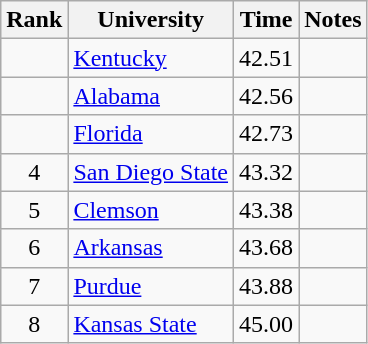<table class="wikitable sortable" style="text-align:center">
<tr>
<th>Rank</th>
<th>University</th>
<th>Time</th>
<th>Notes</th>
</tr>
<tr>
<td></td>
<td align=left><a href='#'>Kentucky</a></td>
<td>42.51</td>
<td></td>
</tr>
<tr>
<td></td>
<td align=left><a href='#'>Alabama</a></td>
<td>42.56</td>
<td></td>
</tr>
<tr>
<td></td>
<td align=left><a href='#'>Florida</a></td>
<td>42.73</td>
<td></td>
</tr>
<tr>
<td>4</td>
<td align=left><a href='#'>San Diego State</a></td>
<td>43.32</td>
<td></td>
</tr>
<tr>
<td>5</td>
<td align=left><a href='#'>Clemson</a></td>
<td>43.38</td>
<td></td>
</tr>
<tr>
<td>6</td>
<td align=left><a href='#'>Arkansas</a></td>
<td>43.68</td>
<td></td>
</tr>
<tr>
<td>7</td>
<td align=left><a href='#'>Purdue</a></td>
<td>43.88</td>
<td></td>
</tr>
<tr>
<td>8</td>
<td align=left><a href='#'>Kansas State</a></td>
<td>45.00</td>
<td></td>
</tr>
</table>
